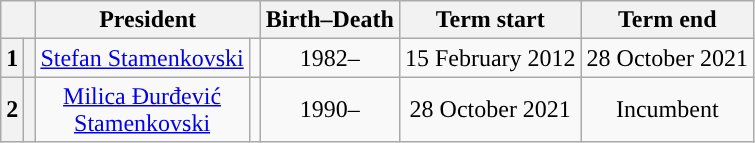<table class="wikitable" style="text-align:center">
<tr>
<th colspan="2"></th>
<th colspan="2">President</th>
<th>Birth–Death</th>
<th>Term start</th>
<th>Term end</th>
</tr>
<tr>
<th>1</th>
<th style="background:"></th>
<td><a href='#'>Stefan Stamenkovski</a></td>
<td></td>
<td>1982–</td>
<td>15 February 2012</td>
<td>28 October 2021</td>
</tr>
<tr>
<th>2</th>
<th style="background:"></th>
<td><a href='#'>Milica Đurđević<br>Stamenkovski</a></td>
<td></td>
<td>1990–</td>
<td>28 October 2021</td>
<td>Incumbent</td>
</tr>
</table>
